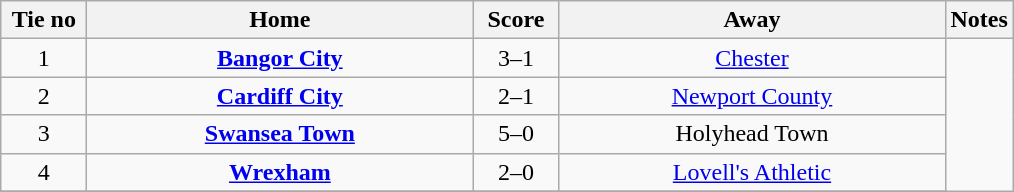<table class="wikitable" style="text-align:center">
<tr>
<th width=50>Tie no</th>
<th width=250>Home</th>
<th width=50>Score</th>
<th width=250>Away</th>
<th>Notes</th>
</tr>
<tr>
<td>1</td>
<td><strong><a href='#'>Bangor City</a></strong></td>
<td>3–1</td>
<td><a href='#'>Chester</a></td>
</tr>
<tr>
<td>2</td>
<td><strong><a href='#'>Cardiff City</a></strong></td>
<td>2–1</td>
<td><a href='#'>Newport County</a></td>
</tr>
<tr>
<td>3</td>
<td><strong><a href='#'>Swansea Town</a></strong></td>
<td>5–0</td>
<td>Holyhead Town</td>
</tr>
<tr>
<td>4</td>
<td><strong><a href='#'>Wrexham</a></strong></td>
<td>2–0</td>
<td><a href='#'>Lovell's Athletic</a></td>
</tr>
<tr>
</tr>
</table>
